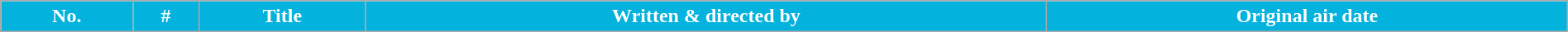<table class="wikitable plainrowheaders" width="100%">
<tr>
<th style="background-color: #03B2DD; color: #ffffff;">No.</th>
<th style="background-color: #03B2DD; color: #ffffff;">#</th>
<th style="background-color: #03B2DD; color: #ffffff;">Title</th>
<th style="background: #03B2DD; color: #ffffff;">Written & directed by</th>
<th style="background-color: #03B2DD; color: #ffffff;">Original air date<br>












</th>
</tr>
</table>
